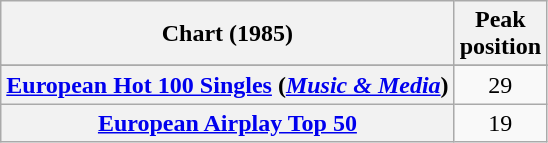<table class="wikitable plainrowheaders sortable" style="text-align:center">
<tr>
<th>Chart (1985)</th>
<th>Peak<br>position</th>
</tr>
<tr>
</tr>
<tr>
</tr>
<tr>
<th scope="row"><a href='#'>European Hot 100 Singles</a> (<em><a href='#'>Music & Media</a></em>)</th>
<td>29</td>
</tr>
<tr>
<th scope="row"><a href='#'>European Airplay Top 50</a><em></th>
<td>19</td>
</tr>
</table>
